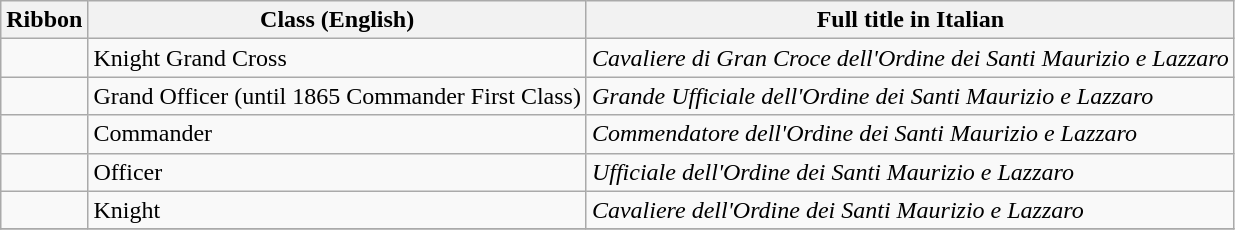<table class="wikitable" style="text-align:left">
<tr>
<th>Ribbon</th>
<th>Class (English)</th>
<th>Full title in Italian</th>
</tr>
<tr>
<td></td>
<td>Knight Grand Cross</td>
<td><em>Cavaliere di Gran Croce dell'Ordine dei Santi Maurizio e Lazzaro</em></td>
</tr>
<tr>
<td></td>
<td>Grand Officer (until 1865 Commander First Class)</td>
<td><em>Grande Ufficiale dell'Ordine dei Santi Maurizio e Lazzaro</em></td>
</tr>
<tr>
<td></td>
<td>Commander</td>
<td><em>Commendatore dell'Ordine dei Santi Maurizio e Lazzaro</em></td>
</tr>
<tr>
<td></td>
<td>Officer</td>
<td><em>Ufficiale dell'Ordine dei Santi Maurizio e Lazzaro</em></td>
</tr>
<tr>
<td></td>
<td>Knight</td>
<td><em>Cavaliere dell'Ordine dei Santi Maurizio e Lazzaro</em></td>
</tr>
<tr>
</tr>
</table>
